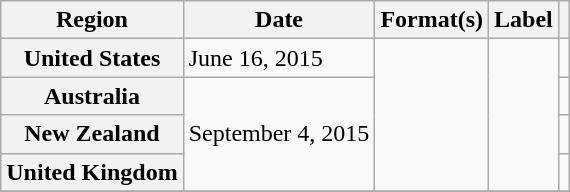<table class="wikitable plainrowheaders">
<tr>
<th scope="col">Region</th>
<th scope="col">Date</th>
<th scope="col">Format(s)</th>
<th scope="col">Label</th>
<th scope="col"></th>
</tr>
<tr>
<th scope="row">United States</th>
<td>June 16, 2015</td>
<td rowspan="4"></td>
<td rowspan="4"></td>
<td></td>
</tr>
<tr>
<th scope="row">Australia</th>
<td rowspan="3">September 4, 2015</td>
<td></td>
</tr>
<tr>
<th scope="row">New Zealand</th>
<td></td>
</tr>
<tr>
<th scope="row">United Kingdom</th>
<td></td>
</tr>
<tr>
</tr>
</table>
